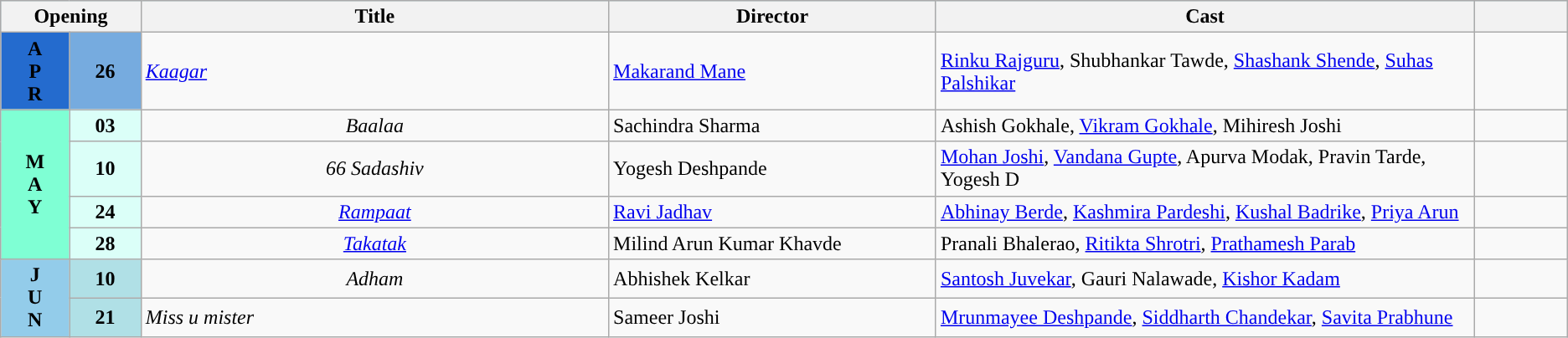<table class="wikitable sortable">
<tr style="background:#b0e0e6; text-align:center;">
<th colspan="2" style="width:6%;"><strong>Opening</strong></th>
<th style="width:20%;"><strong>Title</strong></th>
<th style="width:14%;"><strong>Director</strong></th>
<th style="width:23%;"><strong>Cast</strong></th>
<th style="width:4%;"><strong></strong></th>
</tr>
<tr>
<th rowspan="1" style="text-align:center; background:#246BCE; textcolor:#000;">A<br>P<br>R</th>
<td rowspan="1" style="text-align:center; background:#76ABDF"><strong>26</strong></td>
<td><em><a href='#'>Kaagar</a></em></td>
<td><a href='#'>Makarand Mane</a></td>
<td><a href='#'>Rinku Rajguru</a>, Shubhankar Tawde, <a href='#'>Shashank Shende</a>, <a href='#'>Suhas Palshikar</a></td>
<td style="text-align:center"></td>
</tr>
<tr May!>
<td rowspan="4" style="text-align:center; background:#7FFFD4; textcolor:#000;"><strong>M<br>A<br>Y</strong></td>
<td rowspan="1" style="text-align:center; background:#dbfff8;"><strong>03</strong></td>
<td style="text-align:center;"><em>Baalaa</em></td>
<td>Sachindra Sharma</td>
<td>Ashish Gokhale, <a href='#'>Vikram Gokhale</a>, Mihiresh Joshi</td>
<td></td>
</tr>
<tr>
<td rowspan="1" style="text-align:center; background:#dbfff8;"><strong>10</strong></td>
<td style="text-align:center;"><em>66 Sadashiv </em></td>
<td>Yogesh Deshpande</td>
<td><a href='#'>Mohan Joshi</a>, <a href='#'>Vandana Gupte</a>, Apurva Modak, Pravin Tarde, Yogesh D</td>
<td></td>
</tr>
<tr>
<td rowspan="1" style="text-align:center; background:#dbfff8;"><strong>24</strong></td>
<td style="text-align:center;"><em><a href='#'>Rampaat</a></em></td>
<td><a href='#'>Ravi Jadhav</a></td>
<td><a href='#'>Abhinay Berde</a>, <a href='#'>Kashmira Pardeshi</a>, <a href='#'>Kushal Badrike</a>, <a href='#'>Priya Arun</a></td>
<td></td>
</tr>
<tr>
<td rowspan="1" style="text-align:center; background:#dbfff8;"><strong>28</strong></td>
<td style="text-align:center;"><em><a href='#'>Takatak</a></em></td>
<td>Milind Arun Kumar Khavde</td>
<td>Pranali Bhalerao, <a href='#'>Ritikta Shrotri</a>, <a href='#'>Prathamesh Parab</a></td>
<td></td>
</tr>
<tr June!>
<td rowspan="2" style="text-align:center; background:#93CCEA; textcolor:#000;"><strong>J<br>U<br>N</strong></td>
<td rowspan="1" style="text-align:center; background:#B0E0E6;;"><strong>10</strong></td>
<td style="text-align:center;"><em>Adham</em></td>
<td>Abhishek Kelkar</td>
<td><a href='#'>Santosh Juvekar</a>, Gauri Nalawade, <a href='#'>Kishor Kadam</a></td>
<td></td>
</tr>
<tr>
<td rowspan="1" style="text-align:center; background:#B0E0E6;;"><strong>21</strong></td>
<td><em>Miss u mister</em></td>
<td>Sameer Joshi</td>
<td><a href='#'>Mrunmayee Deshpande</a>, <a href='#'>Siddharth Chandekar</a>, <a href='#'>Savita Prabhune</a></td>
<td></td>
</tr>
</table>
